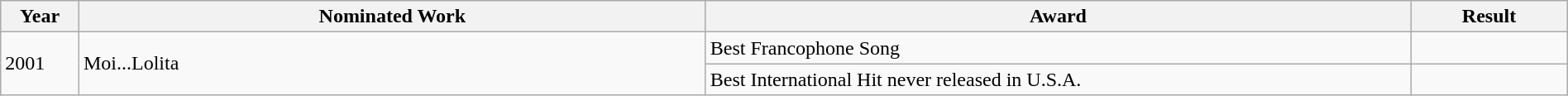<table class="wikitable" width=100%>
<tr>
<th width=5%>Year</th>
<th width=40%>Nominated Work</th>
<th width=45%>Award</th>
<th width=10%>Result</th>
</tr>
<tr>
<td rowspan="2">2001</td>
<td rowspan="2">Moi...Lolita</td>
<td>Best Francophone Song</td>
<td></td>
</tr>
<tr>
<td>Best International Hit never released in U.S.A.</td>
<td></td>
</tr>
</table>
